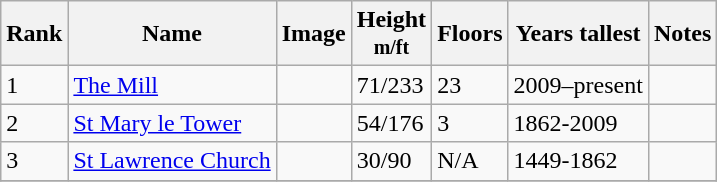<table class="wikitable sortable">
<tr>
<th>Rank</th>
<th>Name</th>
<th>Image</th>
<th>Height<br><small>m/ft</small></th>
<th>Floors</th>
<th>Years tallest</th>
<th class="unsortable">Notes</th>
</tr>
<tr>
<td>1</td>
<td><a href='#'>The Mill</a></td>
<td></td>
<td>71/233</td>
<td>23</td>
<td>2009–present</td>
<td></td>
</tr>
<tr>
<td>2</td>
<td><a href='#'>St Mary le Tower</a></td>
<td></td>
<td>54/176</td>
<td>3</td>
<td>1862-2009</td>
<td></td>
</tr>
<tr>
<td>3</td>
<td><a href='#'>St Lawrence Church</a></td>
<td></td>
<td>30/90</td>
<td>N/A</td>
<td>1449-1862</td>
<td></td>
</tr>
<tr>
</tr>
</table>
